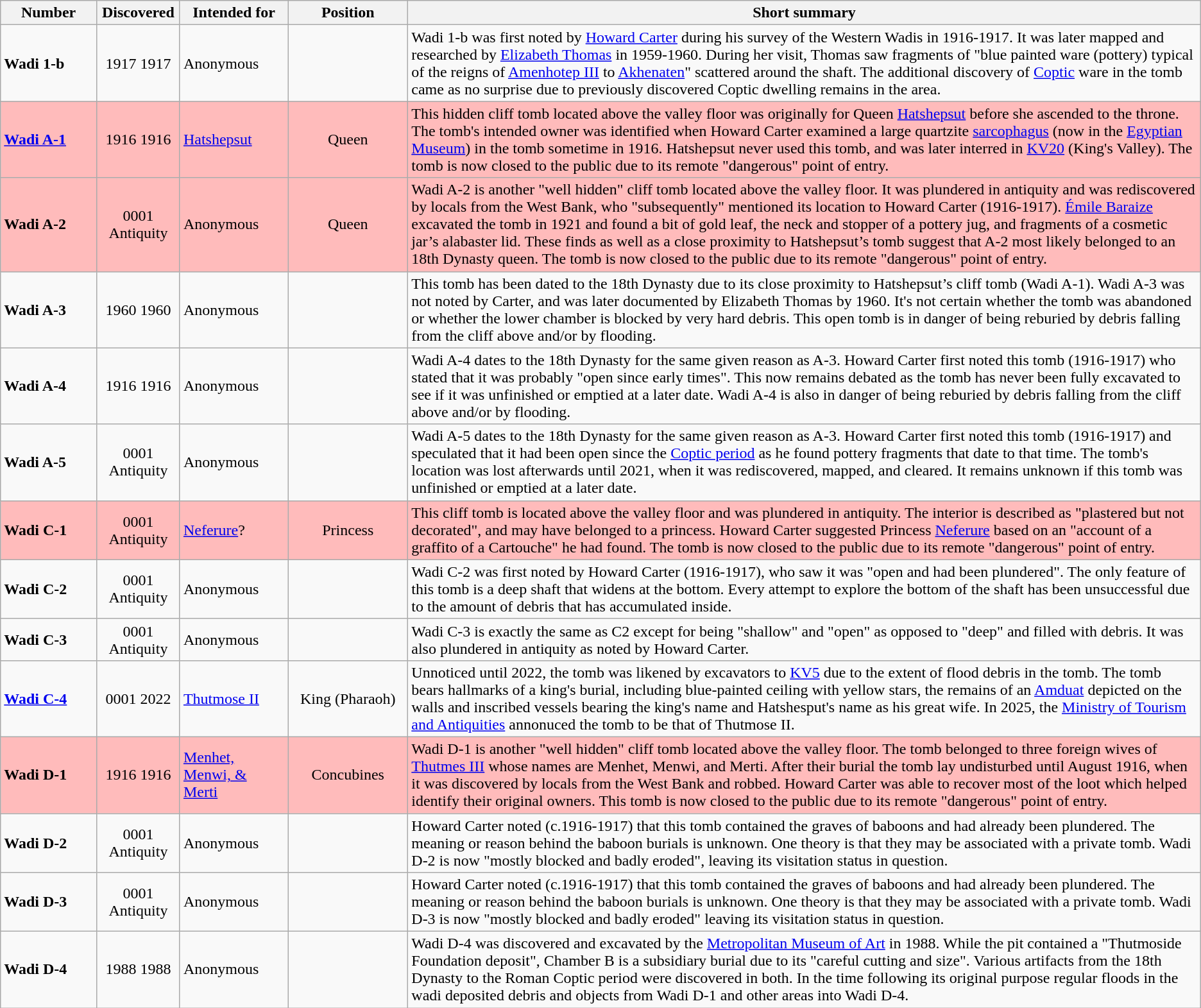<table class="wikitable sortable">
<tr>
<th width=8%>Number</th>
<th>Discovered</th>
<th width=9%>Intended for</th>
<th width=10%>Position</th>
<th class="unsortable">Short summary</th>
</tr>
<tr>
<td><strong>Wadi 1-b</strong></td>
<td style="text-align: center;"><span>1917</span> 1917</td>
<td>Anonymous</td>
<td></td>
<td>Wadi 1-b was first noted by <a href='#'>Howard Carter</a> during his survey of the Western Wadis in 1916-1917. It was later mapped and researched by <a href='#'>Elizabeth Thomas</a> in 1959-1960. During her visit, Thomas saw fragments of "blue painted ware (pottery) typical of the reigns of <a href='#'>Amenhotep III</a> to <a href='#'>Akhenaten</a>" scattered around the shaft. The additional discovery of <a href='#'>Coptic</a> ware in the tomb came as no surprise due to previously discovered Coptic dwelling remains in the area.</td>
</tr>
<tr style="background:#ffbbbb;">
<td><strong><a href='#'>Wadi A-1</a></strong></td>
<td style="text-align: center;"><span>1916</span> 1916</td>
<td><a href='#'>Hatshepsut</a></td>
<td style="text-align: center;">Queen</td>
<td>This hidden cliff tomb located  above the valley floor was originally for Queen <a href='#'>Hatshepsut</a> before she ascended to the throne. The tomb's intended owner was identified when Howard Carter examined a large quartzite <a href='#'>sarcophagus</a> (now in the <a href='#'>Egyptian Museum</a>) in the tomb sometime in 1916. Hatshepsut never used this tomb, and was later interred in <a href='#'>KV20</a> (King's Valley). The tomb is now closed to the public due to its remote "dangerous" point of entry.</td>
</tr>
<tr style="background:#ffbbbb;">
<td><strong>Wadi A-2</strong></td>
<td style="text-align: center;"><span>0001</span> Antiquity</td>
<td>Anonymous</td>
<td style="text-align: center;">Queen</td>
<td>Wadi A-2 is another "well hidden" cliff tomb located  above the valley floor. It was plundered in antiquity and was rediscovered by locals from the West Bank, who "subsequently" mentioned its location to Howard Carter (1916-1917). <a href='#'>Émile Baraize</a> excavated the tomb in 1921 and found a bit of gold leaf, the neck and stopper of a pottery jug, and fragments of a cosmetic jar’s alabaster lid. These finds as well as a close proximity to Hatshepsut’s tomb suggest that A-2 most likely belonged to an 18th Dynasty queen. The tomb is now closed to the public due to its remote "dangerous" point of entry.</td>
</tr>
<tr>
<td><strong>Wadi A-3</strong></td>
<td style="text-align: center;"><span>1960</span> 1960</td>
<td>Anonymous</td>
<td></td>
<td>This tomb has been dated to the 18th Dynasty due to its close proximity to Hatshepsut’s cliff tomb (Wadi A-1). Wadi A-3 was not noted by Carter, and was later documented by Elizabeth Thomas by 1960. It's not certain whether the tomb was abandoned or whether the lower chamber is blocked by very hard debris. This open tomb is in danger of being reburied by debris falling from the cliff above and/or by flooding.</td>
</tr>
<tr>
<td><strong>Wadi A-4</strong></td>
<td style="text-align: center;"><span>1916</span> 1916</td>
<td>Anonymous</td>
<td></td>
<td>Wadi A-4 dates to the 18th Dynasty for the same given reason as A-3. Howard Carter first noted this tomb (1916-1917) who stated that it was probably "open since early times". This now remains debated as the tomb has never been fully excavated to see if it was unfinished or emptied at a later date. Wadi A-4 is also in danger of being reburied by debris falling from the cliff above and/or by flooding.</td>
</tr>
<tr>
<td><strong>Wadi A-5</strong></td>
<td style="text-align: center;"><span>0001</span> Antiquity</td>
<td>Anonymous</td>
<td></td>
<td>Wadi A-5 dates to the 18th Dynasty for the same given reason as A-3. Howard Carter first noted this tomb (1916-1917) and speculated that it had been open since the <a href='#'>Coptic period</a> as he found pottery fragments that date to that time. The tomb's location was lost afterwards until 2021, when it was rediscovered, mapped, and cleared. It remains unknown if this tomb was unfinished or emptied at a later date.</td>
</tr>
<tr style="background:#ffbbbb;">
<td><strong>Wadi C-1</strong></td>
<td style="text-align: center;"><span>0001</span> Antiquity</td>
<td><a href='#'>Neferure</a>?</td>
<td style="text-align: center;">Princess</td>
<td>This cliff tomb is located  above the valley floor and was plundered in antiquity. The interior is described as "plastered but not decorated", and may have belonged to a princess. Howard Carter suggested Princess <a href='#'>Neferure</a> based on an "account of a graffito of a Cartouche" he had found. The tomb is now closed to the public due to its remote "dangerous" point of entry.</td>
</tr>
<tr>
<td><strong>Wadi C-2</strong></td>
<td style="text-align: center;"><span>0001</span> Antiquity</td>
<td>Anonymous</td>
<td></td>
<td>Wadi C-2 was first noted by Howard Carter (1916-1917), who saw it was "open and had been plundered". The only feature of this tomb is a deep shaft that widens at the bottom. Every attempt to explore the bottom of the shaft has been unsuccessful due to the amount of debris that has accumulated inside.</td>
</tr>
<tr>
<td><strong>Wadi C-3</strong></td>
<td style="text-align: center;"><span>0001</span> Antiquity</td>
<td>Anonymous</td>
<td></td>
<td>Wadi C-3 is exactly the same as C2 except for being "shallow" and "open" as opposed to "deep" and filled with debris. It was also plundered in antiquity as noted by Howard Carter.</td>
</tr>
<tr>
<td><strong><a href='#'>Wadi C-4</a></strong></td>
<td style="text-align: center;"><span>0001</span> 2022</td>
<td><a href='#'>Thutmose II</a></td>
<td style="text-align: center;">King (Pharaoh)</td>
<td>Unnoticed until 2022, the tomb was likened by excavators to <a href='#'>KV5</a> due to the extent of flood debris in the tomb. The tomb bears hallmarks of a king's burial, including blue-painted ceiling with yellow stars, the remains of an <a href='#'>Amduat</a> depicted on the walls and inscribed vessels bearing the king's name and Hatshesput's name as his great wife. In 2025, the <a href='#'>Ministry of Tourism and Antiquities</a> annonuced the tomb to be that of Thutmose II.</td>
</tr>
<tr style="background:#ffbbbb;">
<td><strong>Wadi D-1</strong></td>
<td style="text-align: center;"><span>1916</span> 1916</td>
<td><a href='#'>Menhet,<br> Menwi, & Merti</a></td>
<td style="text-align: center;">Concubines</td>
<td>Wadi D-1 is another "well hidden" cliff tomb located  above the valley floor. The tomb belonged to three foreign wives of <a href='#'>Thutmes III</a> whose names are Menhet, Menwi, and Merti. After their burial the tomb lay undisturbed until August 1916, when it was discovered by locals from the West Bank and robbed. Howard Carter was able to recover most of the loot which helped identify their original owners. This tomb is now closed to the public due to its remote "dangerous" point of entry.</td>
</tr>
<tr>
<td><strong>Wadi D-2</strong></td>
<td style="text-align: center;"><span>0001</span> Antiquity</td>
<td>Anonymous</td>
<td></td>
<td>Howard Carter noted (c.1916-1917) that this tomb contained the graves of baboons and had already been plundered. The meaning or reason behind the baboon burials is unknown. One theory is that they may be associated with a private tomb. Wadi D-2 is now "mostly blocked and badly eroded", leaving its visitation status in question.</td>
</tr>
<tr>
<td><strong>Wadi D-3</strong></td>
<td style="text-align: center;"><span>0001</span> Antiquity</td>
<td>Anonymous</td>
<td></td>
<td>Howard Carter noted (c.1916-1917) that this tomb contained the graves of baboons and had already been plundered. The meaning or reason behind the baboon burials is unknown. One theory is that they may be associated with a private tomb. Wadi D-3 is now "mostly blocked and badly eroded" leaving its visitation status in question.</td>
</tr>
<tr>
<td><strong>Wadi D-4</strong></td>
<td style="text-align: center;"><span>1988</span> 1988</td>
<td>Anonymous</td>
<td></td>
<td>Wadi D-4 was discovered and excavated by the <a href='#'>Metropolitan Museum of Art</a> in 1988. While the pit contained a "Thutmoside Foundation deposit", Chamber B is a subsidiary burial due to its "careful cutting and size". Various artifacts from the 18th Dynasty to the Roman Coptic period were discovered in both. In the time following its original purpose regular floods in the wadi deposited debris and objects from Wadi D-1 and other areas into Wadi D-4.</td>
</tr>
</table>
